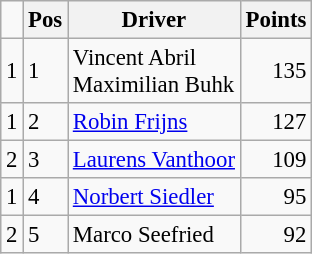<table class="wikitable" style="font-size: 95%;">
<tr>
<td></td>
<th>Pos</th>
<th>Driver</th>
<th>Points</th>
</tr>
<tr>
<td align="left"> 1</td>
<td>1</td>
<td> Vincent Abril<br> Maximilian Buhk</td>
<td align="right">135</td>
</tr>
<tr>
<td align="left"> 1</td>
<td>2</td>
<td> <a href='#'>Robin Frijns</a></td>
<td align="right">127</td>
</tr>
<tr>
<td align="left"> 2</td>
<td>3</td>
<td> <a href='#'>Laurens Vanthoor</a></td>
<td align="right">109</td>
</tr>
<tr>
<td align="left"> 1</td>
<td>4</td>
<td> <a href='#'>Norbert Siedler</a></td>
<td align="right">95</td>
</tr>
<tr>
<td align="left"> 2</td>
<td>5</td>
<td> Marco Seefried</td>
<td align="right">92</td>
</tr>
</table>
